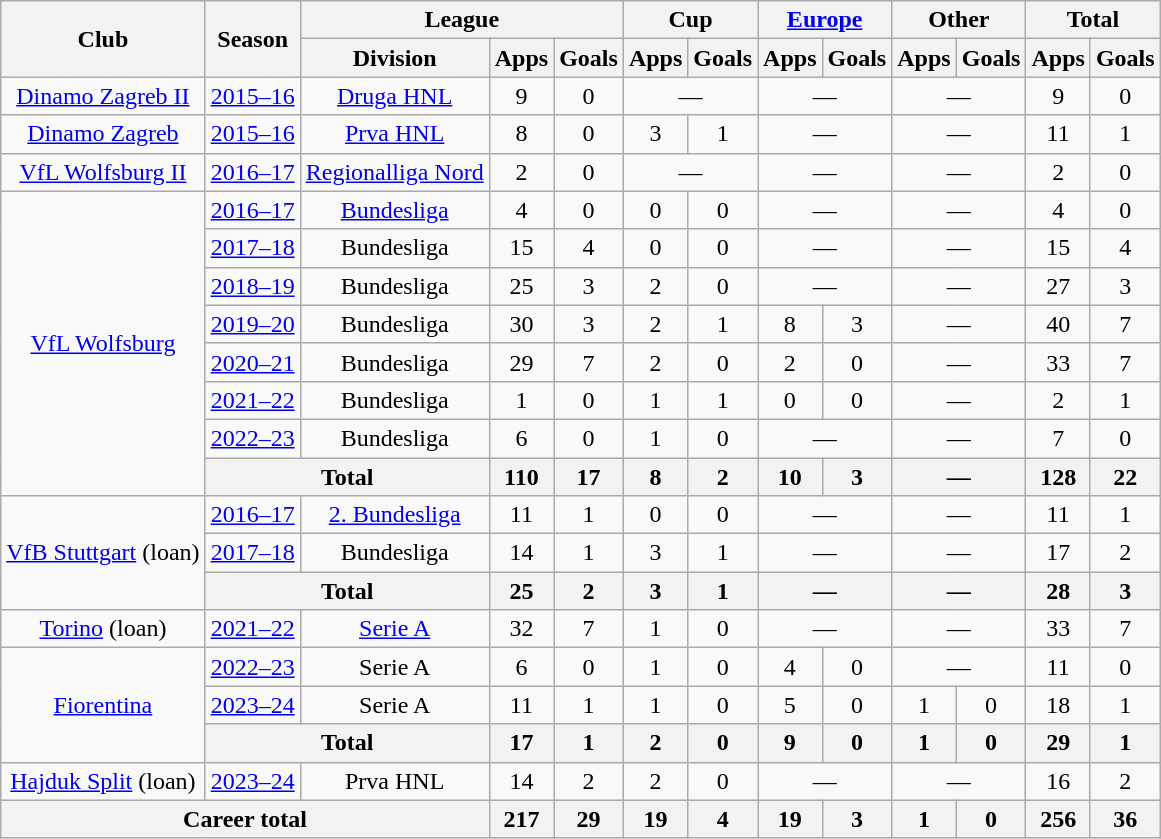<table class="wikitable" style="text-align:center">
<tr>
<th rowspan="2">Club</th>
<th rowspan="2">Season</th>
<th colspan="3">League</th>
<th colspan="2">Cup</th>
<th colspan="2"><a href='#'>Europe</a></th>
<th colspan="2">Other</th>
<th colspan="2">Total</th>
</tr>
<tr>
<th>Division</th>
<th>Apps</th>
<th>Goals</th>
<th>Apps</th>
<th>Goals</th>
<th>Apps</th>
<th>Goals</th>
<th>Apps</th>
<th>Goals</th>
<th>Apps</th>
<th>Goals</th>
</tr>
<tr>
<td><a href='#'>Dinamo Zagreb II</a></td>
<td><a href='#'>2015–16</a></td>
<td><a href='#'>Druga HNL</a></td>
<td>9</td>
<td>0</td>
<td colspan="2">—</td>
<td colspan="2">—</td>
<td colspan="2">—</td>
<td>9</td>
<td>0</td>
</tr>
<tr>
<td><a href='#'>Dinamo Zagreb</a></td>
<td><a href='#'>2015–16</a></td>
<td><a href='#'>Prva HNL</a></td>
<td>8</td>
<td>0</td>
<td>3</td>
<td>1</td>
<td colspan="2">—</td>
<td colspan="2">—</td>
<td>11</td>
<td>1</td>
</tr>
<tr>
<td><a href='#'>VfL Wolfsburg II</a></td>
<td><a href='#'>2016–17</a></td>
<td><a href='#'>Regionalliga Nord</a></td>
<td>2</td>
<td>0</td>
<td colspan="2">—</td>
<td colspan="2">—</td>
<td colspan="2">—</td>
<td>2</td>
<td>0</td>
</tr>
<tr>
<td rowspan="8"><a href='#'>VfL Wolfsburg</a></td>
<td><a href='#'>2016–17</a></td>
<td><a href='#'>Bundesliga</a></td>
<td>4</td>
<td>0</td>
<td>0</td>
<td>0</td>
<td colspan="2">—</td>
<td colspan="2">—</td>
<td>4</td>
<td>0</td>
</tr>
<tr>
<td><a href='#'>2017–18</a></td>
<td>Bundesliga</td>
<td>15</td>
<td>4</td>
<td>0</td>
<td>0</td>
<td colspan="2">—</td>
<td colspan="2">—</td>
<td>15</td>
<td>4</td>
</tr>
<tr>
<td><a href='#'>2018–19</a></td>
<td>Bundesliga</td>
<td>25</td>
<td>3</td>
<td>2</td>
<td>0</td>
<td colspan="2">—</td>
<td colspan="2">—</td>
<td>27</td>
<td>3</td>
</tr>
<tr>
<td><a href='#'>2019–20</a></td>
<td>Bundesliga</td>
<td>30</td>
<td>3</td>
<td>2</td>
<td>1</td>
<td>8</td>
<td>3</td>
<td colspan="2">—</td>
<td>40</td>
<td>7</td>
</tr>
<tr>
<td><a href='#'>2020–21</a></td>
<td>Bundesliga</td>
<td>29</td>
<td>7</td>
<td>2</td>
<td>0</td>
<td>2</td>
<td>0</td>
<td colspan="2">—</td>
<td>33</td>
<td>7</td>
</tr>
<tr>
<td><a href='#'>2021–22</a></td>
<td>Bundesliga</td>
<td>1</td>
<td>0</td>
<td>1</td>
<td>1</td>
<td>0</td>
<td>0</td>
<td colspan="2">—</td>
<td>2</td>
<td>1</td>
</tr>
<tr>
<td><a href='#'>2022–23</a></td>
<td>Bundesliga</td>
<td>6</td>
<td>0</td>
<td>1</td>
<td>0</td>
<td colspan="2">—</td>
<td colspan="2">—</td>
<td>7</td>
<td>0</td>
</tr>
<tr>
<th colspan="2">Total</th>
<th>110</th>
<th>17</th>
<th>8</th>
<th>2</th>
<th>10</th>
<th>3</th>
<th colspan="2">—</th>
<th>128</th>
<th>22</th>
</tr>
<tr>
<td rowspan="3"><a href='#'>VfB Stuttgart</a> (loan)</td>
<td><a href='#'>2016–17</a></td>
<td><a href='#'>2. Bundesliga</a></td>
<td>11</td>
<td>1</td>
<td>0</td>
<td>0</td>
<td colspan="2">—</td>
<td colspan="2">—</td>
<td>11</td>
<td>1</td>
</tr>
<tr>
<td><a href='#'>2017–18</a></td>
<td>Bundesliga</td>
<td>14</td>
<td>1</td>
<td>3</td>
<td>1</td>
<td colspan="2">—</td>
<td colspan="2">—</td>
<td>17</td>
<td>2</td>
</tr>
<tr>
<th colspan="2">Total</th>
<th>25</th>
<th>2</th>
<th>3</th>
<th>1</th>
<th colspan="2">—</th>
<th colspan="2">—</th>
<th>28</th>
<th>3</th>
</tr>
<tr>
<td><a href='#'>Torino</a> (loan)</td>
<td><a href='#'>2021–22</a></td>
<td><a href='#'>Serie A</a></td>
<td>32</td>
<td>7</td>
<td>1</td>
<td>0</td>
<td colspan="2">—</td>
<td colspan="2">—</td>
<td>33</td>
<td>7</td>
</tr>
<tr>
<td rowspan="3"><a href='#'>Fiorentina</a></td>
<td><a href='#'>2022–23</a></td>
<td>Serie A</td>
<td>6</td>
<td>0</td>
<td>1</td>
<td>0</td>
<td>4</td>
<td>0</td>
<td colspan="2">—</td>
<td>11</td>
<td>0</td>
</tr>
<tr>
<td><a href='#'>2023–24</a></td>
<td>Serie A</td>
<td>11</td>
<td>1</td>
<td>1</td>
<td>0</td>
<td>5</td>
<td>0</td>
<td>1</td>
<td>0</td>
<td>18</td>
<td>1</td>
</tr>
<tr>
<th colspan="2">Total</th>
<th>17</th>
<th>1</th>
<th>2</th>
<th>0</th>
<th>9</th>
<th>0</th>
<th>1</th>
<th>0</th>
<th>29</th>
<th>1</th>
</tr>
<tr>
<td><a href='#'>Hajduk Split</a> (loan)</td>
<td><a href='#'>2023–24</a></td>
<td>Prva HNL</td>
<td>14</td>
<td>2</td>
<td>2</td>
<td>0</td>
<td colspan="2">—</td>
<td colspan="2">—</td>
<td>16</td>
<td>2</td>
</tr>
<tr>
<th colspan="3">Career total</th>
<th>217</th>
<th>29</th>
<th>19</th>
<th>4</th>
<th>19</th>
<th>3</th>
<th>1</th>
<th>0</th>
<th>256</th>
<th>36</th>
</tr>
</table>
